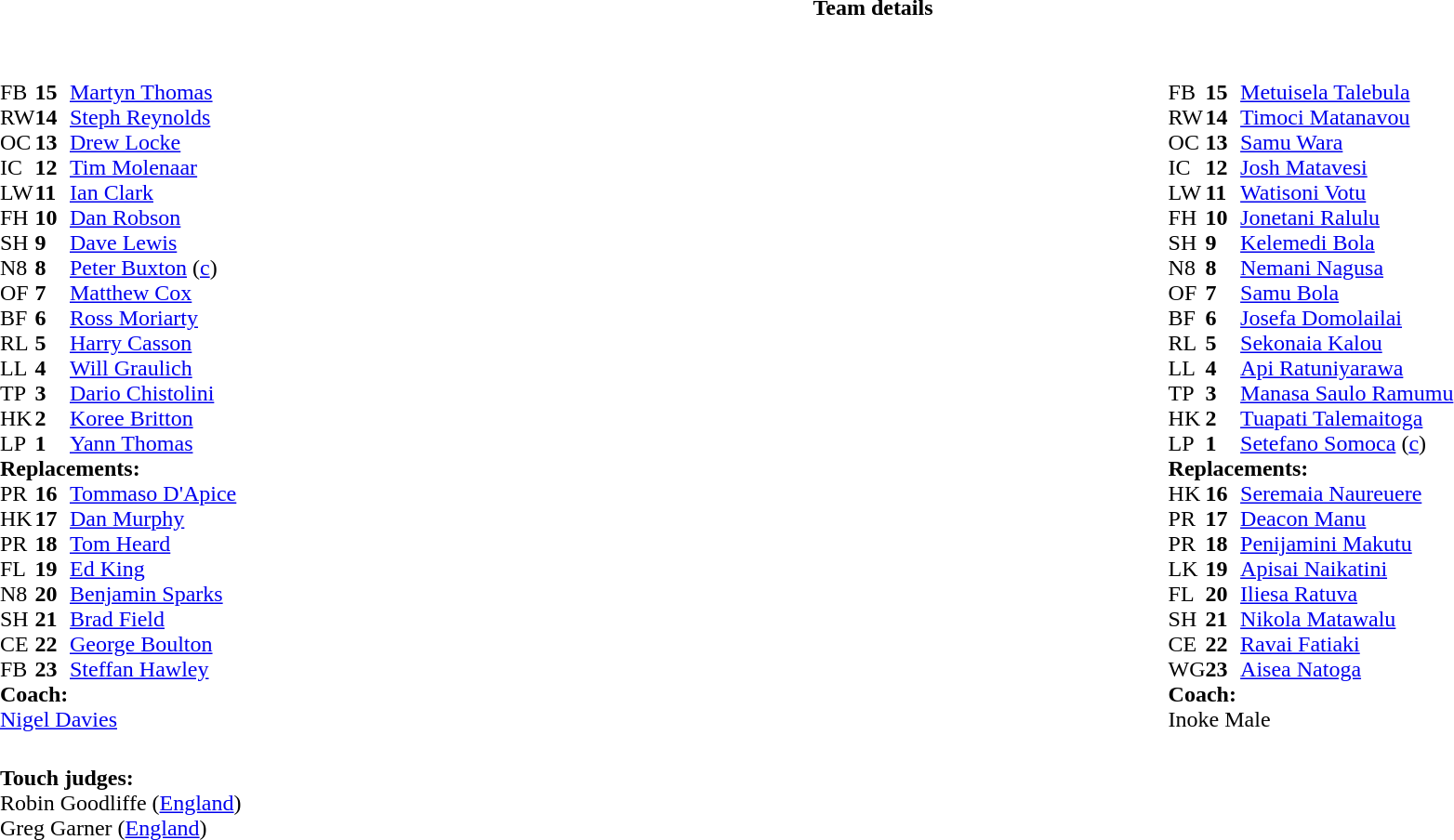<table border="0" width="100%" class="collapsible collapsed">
<tr>
<th>Team details</th>
</tr>
<tr>
<td><br><table width="100%">
<tr>
<td valign="top" width="50%"><br><table style="font-size: 100%" cellspacing="0" cellpadding="0">
<tr>
<th width="25"></th>
<th width="25"></th>
</tr>
<tr>
<td>FB</td>
<td><strong>15</strong></td>
<td> <a href='#'>Martyn Thomas</a></td>
</tr>
<tr>
<td>RW</td>
<td><strong>14</strong></td>
<td> <a href='#'>Steph Reynolds</a></td>
</tr>
<tr>
<td>OC</td>
<td><strong>13</strong></td>
<td> <a href='#'>Drew Locke</a></td>
<td></td>
<td></td>
</tr>
<tr>
<td>IC</td>
<td><strong>12</strong></td>
<td> <a href='#'>Tim Molenaar</a></td>
</tr>
<tr>
<td>LW</td>
<td><strong>11</strong></td>
<td> <a href='#'>Ian Clark</a></td>
</tr>
<tr>
<td>FH</td>
<td><strong>10</strong></td>
<td> <a href='#'>Dan Robson</a></td>
</tr>
<tr>
<td>SH</td>
<td><strong>9</strong></td>
<td> <a href='#'>Dave Lewis</a></td>
<td></td>
<td></td>
</tr>
<tr>
<td>N8</td>
<td><strong>8</strong></td>
<td> <a href='#'>Peter Buxton</a> (<a href='#'>c</a>)</td>
</tr>
<tr>
<td>OF</td>
<td><strong>7</strong></td>
<td> <a href='#'>Matthew Cox</a></td>
<td></td>
<td></td>
</tr>
<tr>
<td>BF</td>
<td><strong>6</strong></td>
<td> <a href='#'>Ross Moriarty</a></td>
</tr>
<tr>
<td>RL</td>
<td><strong>5</strong></td>
<td> <a href='#'>Harry Casson</a></td>
</tr>
<tr>
<td>LL</td>
<td><strong>4</strong></td>
<td> <a href='#'>Will Graulich</a></td>
</tr>
<tr>
<td>TP</td>
<td><strong>3</strong></td>
<td> <a href='#'>Dario Chistolini</a></td>
<td></td>
<td></td>
</tr>
<tr>
<td>HK</td>
<td><strong>2</strong></td>
<td> <a href='#'>Koree Britton</a></td>
<td></td>
<td></td>
</tr>
<tr>
<td>LP</td>
<td><strong>1</strong></td>
<td> <a href='#'>Yann Thomas</a></td>
<td></td>
<td></td>
</tr>
<tr>
<td colspan=3><strong>Replacements:</strong></td>
</tr>
<tr>
<td>PR</td>
<td><strong>16</strong></td>
<td> <a href='#'>Tommaso D'Apice</a></td>
<td></td>
<td></td>
</tr>
<tr>
<td>HK</td>
<td><strong>17</strong></td>
<td> <a href='#'>Dan Murphy</a></td>
<td></td>
<td></td>
</tr>
<tr>
<td>PR</td>
<td><strong>18</strong></td>
<td> <a href='#'>Tom Heard</a></td>
<td></td>
<td></td>
</tr>
<tr>
<td>FL</td>
<td><strong>19</strong></td>
<td> <a href='#'>Ed King</a></td>
</tr>
<tr>
<td>N8</td>
<td><strong>20</strong></td>
<td> <a href='#'>Benjamin Sparks</a></td>
<td></td>
<td></td>
</tr>
<tr>
<td>SH</td>
<td><strong>21</strong></td>
<td> <a href='#'>Brad Field</a></td>
<td></td>
<td></td>
</tr>
<tr>
<td>CE</td>
<td><strong>22</strong></td>
<td> <a href='#'>George Boulton</a></td>
<td></td>
<td></td>
</tr>
<tr>
<td>FB</td>
<td><strong>23</strong></td>
<td> <a href='#'>Steffan Hawley</a></td>
</tr>
<tr>
<td colspan=3><strong>Coach:</strong></td>
</tr>
<tr>
<td colspan="4"> <a href='#'>Nigel Davies</a></td>
</tr>
</table>
</td>
<td valign="top" width="50%"><br><table style="font-size: 100%" cellspacing="0" cellpadding="0" align="center">
<tr>
<th width="25"></th>
<th width="25"></th>
</tr>
<tr>
<td>FB</td>
<td><strong>15</strong></td>
<td><a href='#'>Metuisela Talebula</a></td>
</tr>
<tr>
<td>RW</td>
<td><strong>14</strong></td>
<td><a href='#'>Timoci Matanavou</a></td>
</tr>
<tr>
<td>OC</td>
<td><strong>13</strong></td>
<td><a href='#'>Samu Wara</a></td>
</tr>
<tr>
<td>IC</td>
<td><strong>12</strong></td>
<td><a href='#'>Josh Matavesi</a></td>
<td></td>
<td></td>
</tr>
<tr>
<td>LW</td>
<td><strong>11</strong></td>
<td><a href='#'>Watisoni Votu</a></td>
</tr>
<tr>
<td>FH</td>
<td><strong>10</strong></td>
<td><a href='#'>Jonetani Ralulu</a></td>
</tr>
<tr>
<td>SH</td>
<td><strong>9</strong></td>
<td><a href='#'>Kelemedi Bola</a></td>
<td></td>
<td></td>
</tr>
<tr>
<td>N8</td>
<td><strong>8</strong></td>
<td><a href='#'>Nemani Nagusa</a></td>
<td></td>
</tr>
<tr>
<td>OF</td>
<td><strong>7</strong></td>
<td><a href='#'>Samu Bola</a></td>
</tr>
<tr>
<td>BF</td>
<td><strong>6</strong></td>
<td><a href='#'>Josefa Domolailai</a></td>
<td></td>
<td></td>
</tr>
<tr>
<td>RL</td>
<td><strong>5</strong></td>
<td><a href='#'>Sekonaia Kalou</a></td>
<td></td>
<td></td>
</tr>
<tr>
<td>LL</td>
<td><strong>4</strong></td>
<td><a href='#'>Api Ratuniyarawa</a></td>
</tr>
<tr>
<td>TP</td>
<td><strong>3</strong></td>
<td><a href='#'>Manasa Saulo Ramumu</a></td>
<td></td>
<td></td>
</tr>
<tr>
<td>HK</td>
<td><strong>2</strong></td>
<td><a href='#'>Tuapati Talemaitoga</a></td>
<td></td>
<td></td>
</tr>
<tr>
<td>LP</td>
<td><strong>1</strong></td>
<td><a href='#'>Setefano Somoca</a> (<a href='#'>c</a>)</td>
<td></td>
<td></td>
</tr>
<tr>
<td colspan=3><strong>Replacements:</strong></td>
</tr>
<tr>
<td>HK</td>
<td><strong>16</strong></td>
<td><a href='#'>Seremaia Naureuere</a></td>
<td></td>
<td></td>
</tr>
<tr>
<td>PR</td>
<td><strong>17</strong></td>
<td><a href='#'>Deacon Manu</a></td>
<td></td>
<td></td>
</tr>
<tr>
<td>PR</td>
<td><strong>18</strong></td>
<td><a href='#'>Penijamini Makutu</a></td>
<td></td>
<td></td>
</tr>
<tr>
<td>LK</td>
<td><strong>19</strong></td>
<td><a href='#'>Apisai Naikatini</a></td>
<td></td>
<td></td>
</tr>
<tr>
<td>FL</td>
<td><strong>20</strong></td>
<td><a href='#'>Iliesa Ratuva</a></td>
<td></td>
<td></td>
</tr>
<tr>
<td>SH</td>
<td><strong>21</strong></td>
<td><a href='#'>Nikola Matawalu</a></td>
<td></td>
<td></td>
</tr>
<tr>
<td>CE</td>
<td><strong>22</strong></td>
<td><a href='#'>Ravai Fatiaki</a></td>
<td></td>
<td></td>
</tr>
<tr>
<td>WG</td>
<td><strong>23</strong></td>
<td><a href='#'>Aisea Natoga</a></td>
</tr>
<tr>
<td colspan=3><strong>Coach:</strong></td>
</tr>
<tr>
<td colspan="4">Inoke Male</td>
</tr>
</table>
</td>
</tr>
</table>
<table width=100% style="font-size: 100%">
<tr>
<td><br><strong>Touch judges:</strong>
<br>Robin Goodliffe (<a href='#'>England</a>)
<br>Greg Garner (<a href='#'>England</a>)</td>
</tr>
</table>
</td>
</tr>
</table>
